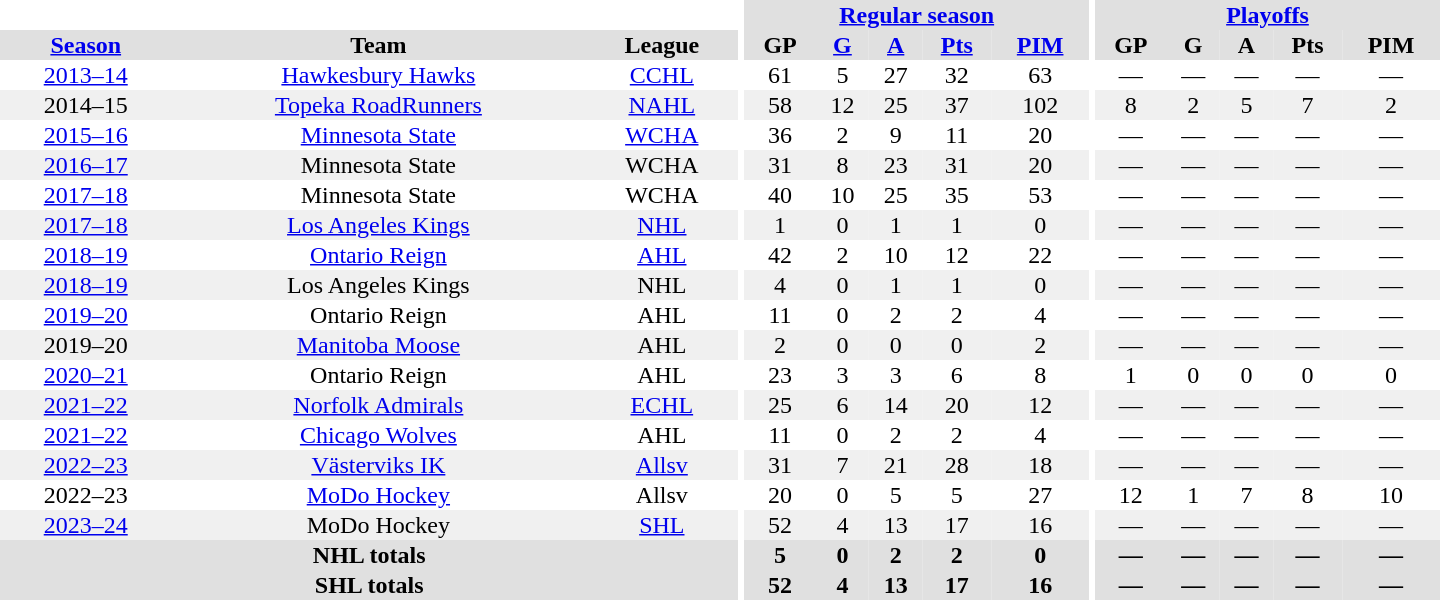<table border="0" cellpadding="1" cellspacing="0" style="text-align:center; width:60em">
<tr bgcolor="#e0e0e0">
<th colspan="3" bgcolor="#ffffff"></th>
<th rowspan="99" bgcolor="#ffffff"></th>
<th colspan="5"><a href='#'>Regular season</a></th>
<th rowspan="99" bgcolor="#ffffff"></th>
<th colspan="5"><a href='#'>Playoffs</a></th>
</tr>
<tr bgcolor="#e0e0e0">
<th><a href='#'>Season</a></th>
<th>Team</th>
<th>League</th>
<th>GP</th>
<th><a href='#'>G</a></th>
<th><a href='#'>A</a></th>
<th><a href='#'>Pts</a></th>
<th><a href='#'>PIM</a></th>
<th>GP</th>
<th>G</th>
<th>A</th>
<th>Pts</th>
<th>PIM</th>
</tr>
<tr>
<td><a href='#'>2013–14</a></td>
<td><a href='#'>Hawkesbury Hawks</a></td>
<td><a href='#'>CCHL</a></td>
<td>61</td>
<td>5</td>
<td>27</td>
<td>32</td>
<td>63</td>
<td>—</td>
<td>—</td>
<td>—</td>
<td>—</td>
<td>—</td>
</tr>
<tr bgcolor="#f0f0f0">
<td>2014–15</td>
<td><a href='#'>Topeka RoadRunners</a></td>
<td><a href='#'>NAHL</a></td>
<td>58</td>
<td>12</td>
<td>25</td>
<td>37</td>
<td>102</td>
<td>8</td>
<td>2</td>
<td>5</td>
<td>7</td>
<td>2</td>
</tr>
<tr>
<td><a href='#'>2015–16</a></td>
<td><a href='#'>Minnesota State</a></td>
<td><a href='#'>WCHA</a></td>
<td>36</td>
<td>2</td>
<td>9</td>
<td>11</td>
<td>20</td>
<td>—</td>
<td>—</td>
<td>—</td>
<td>—</td>
<td>—</td>
</tr>
<tr bgcolor="#f0f0f0">
<td><a href='#'>2016–17</a></td>
<td>Minnesota State</td>
<td>WCHA</td>
<td>31</td>
<td>8</td>
<td>23</td>
<td>31</td>
<td>20</td>
<td>—</td>
<td>—</td>
<td>—</td>
<td>—</td>
<td>—</td>
</tr>
<tr>
<td><a href='#'>2017–18</a></td>
<td>Minnesota State</td>
<td>WCHA</td>
<td>40</td>
<td>10</td>
<td>25</td>
<td>35</td>
<td>53</td>
<td>—</td>
<td>—</td>
<td>—</td>
<td>—</td>
<td>—</td>
</tr>
<tr bgcolor="#f0f0f0">
<td><a href='#'>2017–18</a></td>
<td><a href='#'>Los Angeles Kings</a></td>
<td><a href='#'>NHL</a></td>
<td>1</td>
<td>0</td>
<td>1</td>
<td>1</td>
<td>0</td>
<td>—</td>
<td>—</td>
<td>—</td>
<td>—</td>
<td>—</td>
</tr>
<tr>
<td><a href='#'>2018–19</a></td>
<td><a href='#'>Ontario Reign</a></td>
<td><a href='#'>AHL</a></td>
<td>42</td>
<td>2</td>
<td>10</td>
<td>12</td>
<td>22</td>
<td>—</td>
<td>—</td>
<td>—</td>
<td>—</td>
<td>—</td>
</tr>
<tr bgcolor="#f0f0f0">
<td><a href='#'>2018–19</a></td>
<td>Los Angeles Kings</td>
<td>NHL</td>
<td>4</td>
<td>0</td>
<td>1</td>
<td>1</td>
<td>0</td>
<td>—</td>
<td>—</td>
<td>—</td>
<td>—</td>
<td>—</td>
</tr>
<tr>
<td><a href='#'>2019–20</a></td>
<td>Ontario Reign</td>
<td>AHL</td>
<td>11</td>
<td>0</td>
<td>2</td>
<td>2</td>
<td>4</td>
<td>—</td>
<td>—</td>
<td>—</td>
<td>—</td>
<td>—</td>
</tr>
<tr bgcolor="#f0f0f0">
<td>2019–20</td>
<td><a href='#'>Manitoba Moose</a></td>
<td>AHL</td>
<td>2</td>
<td>0</td>
<td>0</td>
<td>0</td>
<td>2</td>
<td>—</td>
<td>—</td>
<td>—</td>
<td>—</td>
<td>—</td>
</tr>
<tr>
<td><a href='#'>2020–21</a></td>
<td>Ontario Reign</td>
<td>AHL</td>
<td>23</td>
<td>3</td>
<td>3</td>
<td>6</td>
<td>8</td>
<td>1</td>
<td>0</td>
<td>0</td>
<td>0</td>
<td>0</td>
</tr>
<tr bgcolor="#f0f0f0">
<td><a href='#'>2021–22</a></td>
<td><a href='#'>Norfolk Admirals</a></td>
<td><a href='#'>ECHL</a></td>
<td>25</td>
<td>6</td>
<td>14</td>
<td>20</td>
<td>12</td>
<td>—</td>
<td>—</td>
<td>—</td>
<td>—</td>
<td>—</td>
</tr>
<tr>
<td><a href='#'>2021–22</a></td>
<td><a href='#'>Chicago Wolves</a></td>
<td>AHL</td>
<td>11</td>
<td>0</td>
<td>2</td>
<td>2</td>
<td>4</td>
<td>—</td>
<td>—</td>
<td>—</td>
<td>—</td>
<td>—</td>
</tr>
<tr bgcolor="#f0f0f0">
<td><a href='#'>2022–23</a></td>
<td><a href='#'>Västerviks IK</a></td>
<td><a href='#'>Allsv</a></td>
<td>31</td>
<td>7</td>
<td>21</td>
<td>28</td>
<td>18</td>
<td>—</td>
<td>—</td>
<td>—</td>
<td>—</td>
<td>—</td>
</tr>
<tr>
<td>2022–23</td>
<td><a href='#'>MoDo Hockey</a></td>
<td>Allsv</td>
<td>20</td>
<td>0</td>
<td>5</td>
<td>5</td>
<td>27</td>
<td>12</td>
<td>1</td>
<td>7</td>
<td>8</td>
<td>10</td>
</tr>
<tr bgcolor="#f0f0f0">
<td><a href='#'>2023–24</a></td>
<td>MoDo Hockey</td>
<td><a href='#'>SHL</a></td>
<td>52</td>
<td>4</td>
<td>13</td>
<td>17</td>
<td>16</td>
<td>—</td>
<td>—</td>
<td>—</td>
<td>—</td>
<td>—</td>
</tr>
<tr bgcolor="#e0e0e0">
<th colspan="3">NHL totals</th>
<th>5</th>
<th>0</th>
<th>2</th>
<th>2</th>
<th>0</th>
<th>—</th>
<th>—</th>
<th>—</th>
<th>—</th>
<th>—</th>
</tr>
<tr bgcolor="#e0e0e0">
<th colspan="3">SHL totals</th>
<th>52</th>
<th>4</th>
<th>13</th>
<th>17</th>
<th>16</th>
<th>—</th>
<th>—</th>
<th>—</th>
<th>—</th>
<th>—</th>
</tr>
</table>
